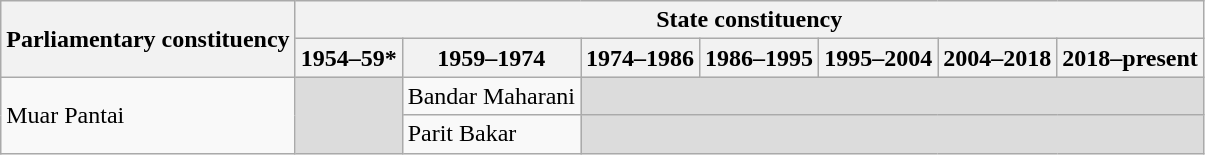<table class="wikitable">
<tr>
<th rowspan="2">Parliamentary constituency</th>
<th colspan="7">State constituency</th>
</tr>
<tr>
<th>1954–59*</th>
<th>1959–1974</th>
<th>1974–1986</th>
<th>1986–1995</th>
<th>1995–2004</th>
<th>2004–2018</th>
<th>2018–present</th>
</tr>
<tr>
<td rowspan="2">Muar Pantai</td>
<td rowspan="2" bgcolor="dcdcdc"></td>
<td>Bandar Maharani</td>
<td colspan="5" bgcolor="dcdcdc"></td>
</tr>
<tr>
<td>Parit Bakar</td>
<td colspan="5" bgcolor="dcdcdc"></td>
</tr>
</table>
